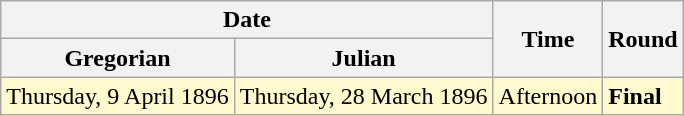<table class="wikitable">
<tr>
<th colspan=2>Date</th>
<th rowspan=2>Time</th>
<th rowspan=2>Round</th>
</tr>
<tr>
<th>Gregorian</th>
<th>Julian</th>
</tr>
<tr style=background:lemonchiffon>
<td>Thursday, 9 April 1896</td>
<td>Thursday, 28 March 1896</td>
<td>Afternoon</td>
<td><strong>Final</strong></td>
</tr>
</table>
